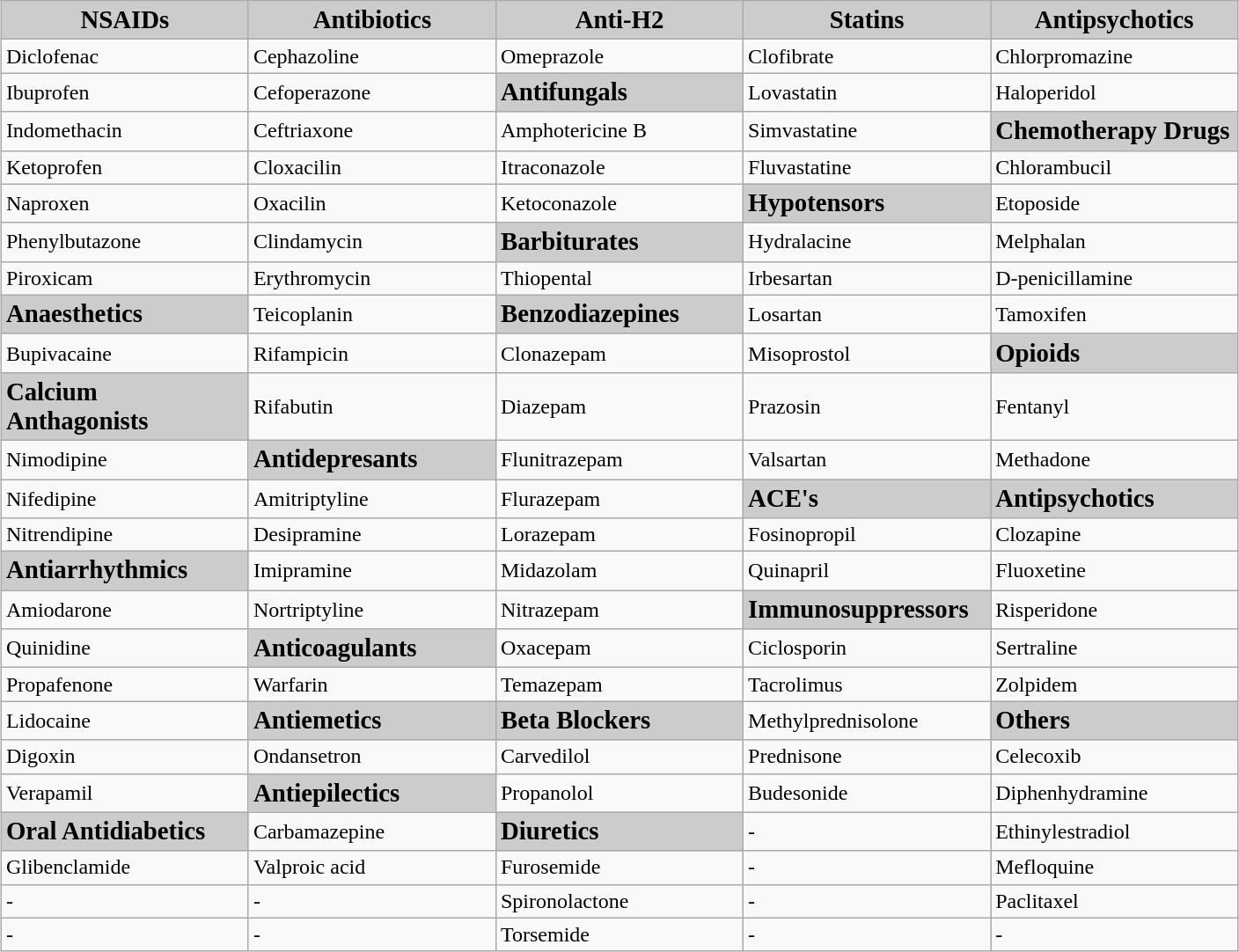<table class="wikitable" style="text-align: left; margin: 1em auto 1em auto;">
<tr>
<th ! style="text-align: center; background-color:#cccccc;" width="180 pt"><big><strong>NSAIDs</strong></big></th>
<th style="text-align: center; background-color:#cccccc;" width="180 pt"><big><strong>Antibiotics</strong></big></th>
<th style="text-align: center; background-color:#cccccc;" width="180 pt"><big><strong>Anti-H2</strong></big></th>
<th style="text-align: center; background-color:#cccccc;" width="180 pt"><big><strong>Statins</strong></big></th>
<th style="text-align: center; background-color:#cccccc;" width="180 pt"><big><strong>Antipsychotics</strong></big></th>
</tr>
<tr>
<td>Diclofenac</td>
<td>Cephazoline</td>
<td>Omeprazole</td>
<td>Clofibrate</td>
<td>Chlorpromazine</td>
</tr>
<tr>
<td>Ibuprofen</td>
<td>Cefoperazone</td>
<td style=background-color:#cccccc;><big><strong>Antifungals</strong></big></td>
<td>Lovastatin</td>
<td>Haloperidol</td>
</tr>
<tr>
<td>Indomethacin</td>
<td>Ceftriaxone</td>
<td>Amphotericine B</td>
<td>Simvastatine</td>
<td style=background-color:#cccccc;><big><strong>Chemotherapy Drugs</strong></big></td>
</tr>
<tr>
<td>Ketoprofen</td>
<td>Cloxacilin</td>
<td>Itraconazole</td>
<td>Fluvastatine</td>
<td>Chlorambucil</td>
</tr>
<tr>
<td>Naproxen</td>
<td>Oxacilin</td>
<td>Ketoconazole</td>
<td style=background-color:#cccccc;><big><strong>Hypotensors</strong></big></td>
<td>Etoposide</td>
</tr>
<tr>
<td>Phenylbutazone</td>
<td>Clindamycin</td>
<td style=background-color:#cccccc;><big><strong>Barbiturates</strong></big></td>
<td>Hydralacine</td>
<td>Melphalan</td>
</tr>
<tr>
<td>Piroxicam</td>
<td>Erythromycin</td>
<td>Thiopental</td>
<td>Irbesartan</td>
<td>D-penicillamine</td>
</tr>
<tr>
<td style=background-color:#cccccc;><strong><big>Anaesthetics</big></strong></td>
<td>Teicoplanin</td>
<td style=background-color:#cccccc;><big><strong>Benzodiazepines</strong></big></td>
<td>Losartan</td>
<td>Tamoxifen</td>
</tr>
<tr>
<td>Bupivacaine</td>
<td>Rifampicin</td>
<td>Clonazepam</td>
<td>Misoprostol</td>
<td style=background-color:#cccccc;><big><strong>Opioids</strong></big></td>
</tr>
<tr>
<td style=background-color:#cccccc;><big><strong>Calcium Anthagonists</strong></big></td>
<td>Rifabutin</td>
<td>Diazepam</td>
<td>Prazosin</td>
<td>Fentanyl</td>
</tr>
<tr>
<td>Nimodipine</td>
<td style=background-color:#cccccc;><big><strong>Antidepresants</strong></big></td>
<td>Flunitrazepam</td>
<td>Valsartan</td>
<td>Methadone</td>
</tr>
<tr>
<td>Nifedipine</td>
<td>Amitriptyline</td>
<td>Flurazepam</td>
<td style=background-color:#cccccc;><big><strong>ACE's</strong></big></td>
<td style=background-color:#cccccc;><big><strong>Antipsychotics</strong></big></td>
</tr>
<tr>
<td>Nitrendipine</td>
<td>Desipramine</td>
<td>Lorazepam</td>
<td>Fosinopropil</td>
<td>Clozapine</td>
</tr>
<tr>
<td style=background-color:#cccccc;><big><strong>Antiarrhythmics</strong></big></td>
<td>Imipramine</td>
<td>Midazolam</td>
<td>Quinapril</td>
<td>Fluoxetine</td>
</tr>
<tr>
<td>Amiodarone</td>
<td>Nortriptyline</td>
<td>Nitrazepam</td>
<td style=background-color:#cccccc;><big><strong>Immunosuppressors</strong></big></td>
<td>Risperidone</td>
</tr>
<tr>
<td>Quinidine</td>
<td style=background-color:#cccccc;><big><strong>Anticoagulants</strong></big></td>
<td>Oxacepam</td>
<td>Ciclosporin</td>
<td>Sertraline</td>
</tr>
<tr>
<td>Propafenone</td>
<td>Warfarin</td>
<td>Temazepam</td>
<td>Tacrolimus</td>
<td>Zolpidem</td>
</tr>
<tr>
<td>Lidocaine</td>
<td style=background-color:#cccccc;><big><strong>Antiemetics</strong></big></td>
<td style=background-color:#cccccc;><big><strong>Beta Blockers</strong></big></td>
<td>Methylprednisolone</td>
<td style=background-color:#cccccc;><big><strong>Others</strong></big></td>
</tr>
<tr>
<td>Digoxin</td>
<td>Ondansetron</td>
<td>Carvedilol</td>
<td>Prednisone</td>
<td>Celecoxib</td>
</tr>
<tr>
<td>Verapamil</td>
<td style=background-color:#cccccc;><big><strong>Antiepilectics</strong></big></td>
<td>Propanolol</td>
<td>Budesonide</td>
<td>Diphenhydramine</td>
</tr>
<tr>
<td style=background-color:#cccccc;><big><strong>Oral Antidiabetics</strong></big></td>
<td>Carbamazepine</td>
<td style=background-color:#cccccc;><big><strong>Diuretics</strong></big></td>
<td>-</td>
<td>Ethinylestradiol</td>
</tr>
<tr>
<td>Glibenclamide</td>
<td>Valproic acid</td>
<td>Furosemide</td>
<td>-</td>
<td>Mefloquine</td>
</tr>
<tr>
<td>-</td>
<td>-</td>
<td>Spironolactone</td>
<td>-</td>
<td>Paclitaxel</td>
</tr>
<tr>
<td>-</td>
<td>-</td>
<td>Torsemide</td>
<td>-</td>
<td>-</td>
</tr>
</table>
